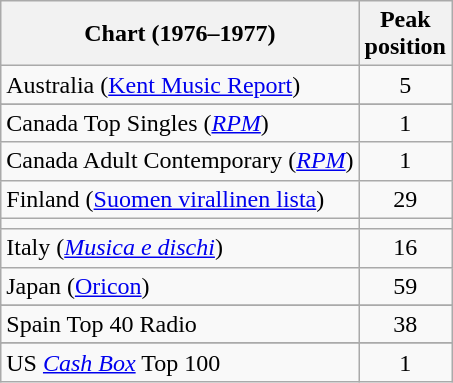<table class="wikitable sortable">
<tr>
<th>Chart (1976–1977)</th>
<th>Peak<br>position</th>
</tr>
<tr>
<td>Australia (<a href='#'>Kent Music Report</a>)</td>
<td style="text-align:center;">5</td>
</tr>
<tr>
</tr>
<tr>
<td>Canada Top Singles (<em><a href='#'>RPM</a></em>)</td>
<td style="text-align:center;">1</td>
</tr>
<tr>
<td>Canada Adult Contemporary (<em><a href='#'>RPM</a></em>)</td>
<td style="text-align:center;">1</td>
</tr>
<tr>
<td>Finland (<a href='#'>Suomen virallinen lista</a>)</td>
<td style="text-align:center;">29</td>
</tr>
<tr>
<td></td>
</tr>
<tr>
<td>Italy (<em><a href='#'>Musica e dischi</a></em>)</td>
<td style="text-align:center;">16</td>
</tr>
<tr>
<td>Japan (<a href='#'>Oricon</a>)</td>
<td style="text-align:center;">59</td>
</tr>
<tr>
</tr>
<tr>
</tr>
<tr>
<td>Spain Top 40 Radio</td>
<td style="text-align:center;">38</td>
</tr>
<tr>
</tr>
<tr>
</tr>
<tr>
</tr>
<tr>
<td>US <em><a href='#'>Cash Box</a></em> Top 100</td>
<td style="text-align:center;">1</td>
</tr>
</table>
